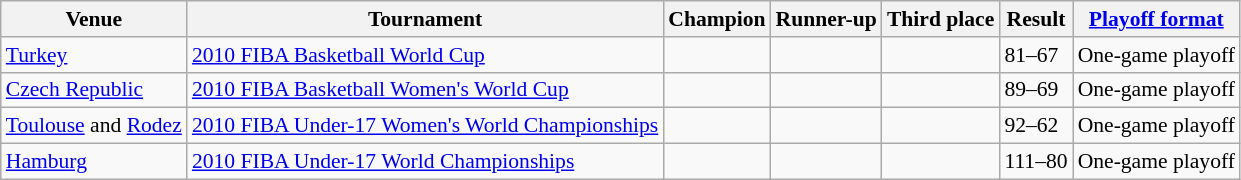<table class="wikitable" style="font-size:90%;">
<tr>
<th>Venue</th>
<th>Tournament</th>
<th> Champion</th>
<th> Runner-up</th>
<th> Third place</th>
<th>Result</th>
<th><a href='#'>Playoff format</a></th>
</tr>
<tr>
<td> <a href='#'>Turkey</a></td>
<td><a href='#'>2010 FIBA Basketball World Cup</a></td>
<td></td>
<td></td>
<td></td>
<td>81–67</td>
<td>One-game playoff</td>
</tr>
<tr>
<td> <a href='#'>Czech Republic</a></td>
<td><a href='#'>2010 FIBA Basketball Women's World Cup</a></td>
<td></td>
<td></td>
<td></td>
<td>89–69</td>
<td>One-game playoff</td>
</tr>
<tr>
<td> <a href='#'>Toulouse</a> and <a href='#'>Rodez</a></td>
<td><a href='#'>2010 FIBA Under-17 Women's World Championships</a></td>
<td></td>
<td></td>
<td></td>
<td>92–62</td>
<td>One-game playoff</td>
</tr>
<tr>
<td> <a href='#'>Hamburg</a></td>
<td><a href='#'>2010 FIBA Under-17 World Championships</a></td>
<td></td>
<td></td>
<td></td>
<td>111–80</td>
<td>One-game playoff</td>
</tr>
</table>
